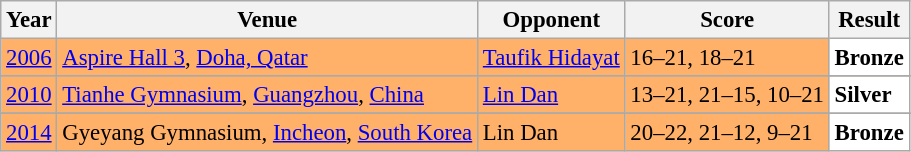<table class="sortable wikitable" style="font-size: 95%">
<tr>
<th>Year</th>
<th>Venue</th>
<th>Opponent</th>
<th>Score</th>
<th>Result</th>
</tr>
<tr style="background:#FFB069">
<td align="center"><a href='#'>2006</a></td>
<td align="left"><a href='#'>Aspire Hall 3</a>, <a href='#'>Doha, Qatar</a></td>
<td align="left"> <a href='#'>Taufik Hidayat</a></td>
<td align="left">16–21, 18–21</td>
<td style="text-align:left; background:white"> <strong>Bronze</strong></td>
</tr>
<tr>
</tr>
<tr style="background:#FFB069">
<td align="center"><a href='#'>2010</a></td>
<td align="left"><a href='#'>Tianhe Gymnasium</a>, <a href='#'>Guangzhou</a>, <a href='#'>China</a></td>
<td align="left"> <a href='#'>Lin Dan</a></td>
<td align="left">13–21, 21–15, 10–21</td>
<td style="text-align:left; background:white"> <strong>Silver</strong></td>
</tr>
<tr>
</tr>
<tr style="background:#FFB069">
<td align="center"><a href='#'>2014</a></td>
<td align="left">Gyeyang Gymnasium, <a href='#'>Incheon</a>, <a href='#'>South Korea</a></td>
<td align="left"> Lin Dan</td>
<td align="left">20–22, 21–12, 9–21</td>
<td style="text-align:left; background:white"> <strong>Bronze</strong></td>
</tr>
</table>
